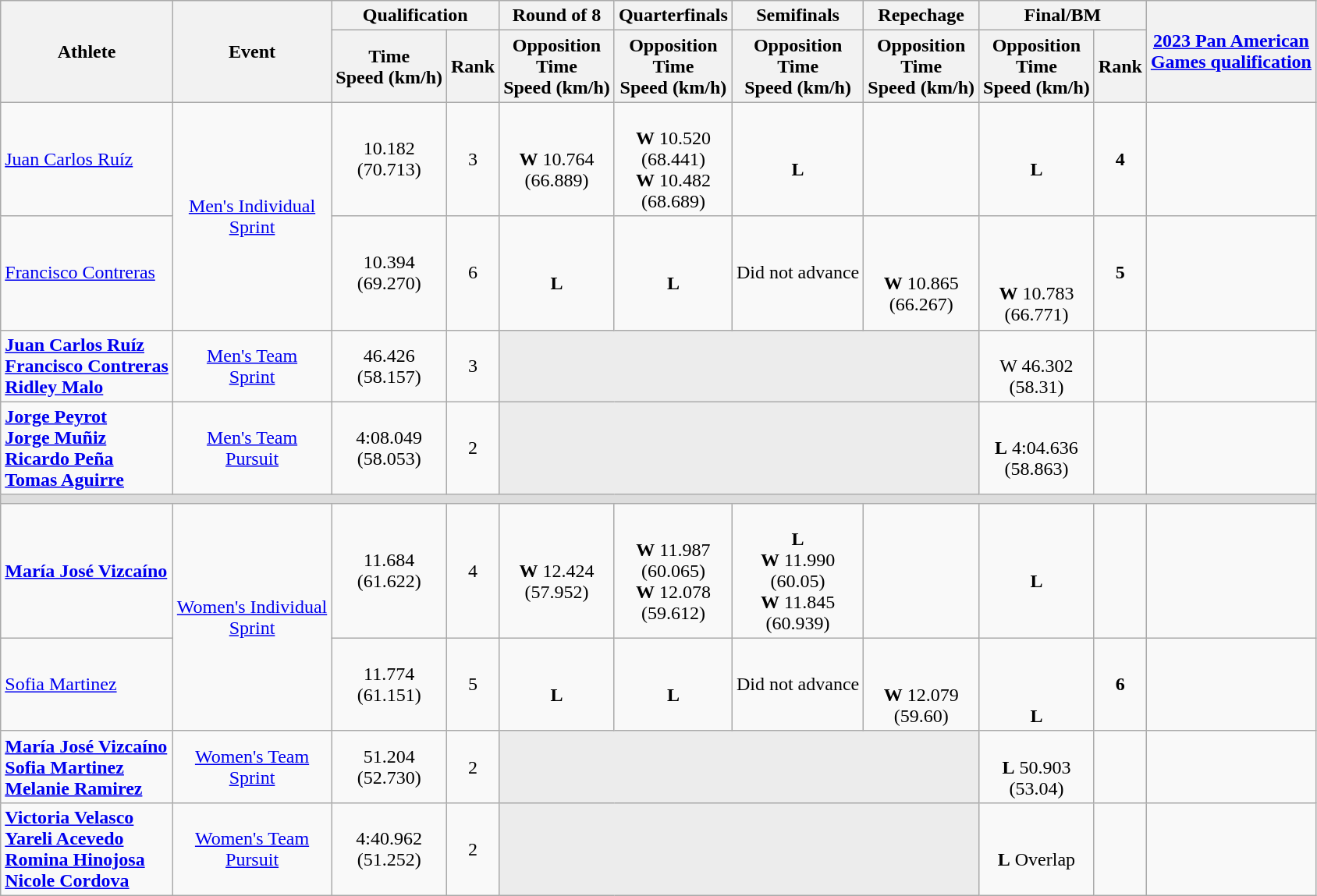<table class="wikitable">
<tr>
<th rowspan="2">Athlete</th>
<th rowspan="2">Event</th>
<th colspan="2">Qualification</th>
<th>Round of 8</th>
<th>Quarterfinals</th>
<th>Semifinals</th>
<th>Repechage</th>
<th colspan="2">Final/BM</th>
<th style="white-space: nowrap;" rowspan="2"><a href='#'>2023 Pan American <br> Games qualification</a></th>
</tr>
<tr>
<th>Time<br>Speed (km/h)</th>
<th>Rank</th>
<th>Opposition<br>Time<br>Speed (km/h)</th>
<th>Opposition<br>Time<br>Speed (km/h)</th>
<th>Opposition<br>Time<br>Speed (km/h)</th>
<th>Opposition<br>Time<br>Speed (km/h)</th>
<th>Opposition<br>Time<br>Speed (km/h)</th>
<th>Rank</th>
</tr>
<tr align="center">
<td style="white-space: nowrap;" align="left"><a href='#'>Juan Carlos Ruíz</a></td>
<td rowspan="2"><a href='#'>Men's Individual<br> Sprint</a></td>
<td>10.182<br>(70.713)</td>
<td>3</td>
<td style="white-space: nowrap;"><br><strong>W</strong> 10.764<br>(66.889)</td>
<td style="white-space: nowrap;"><br><strong>W</strong> 10.520<br>(68.441)<br><strong>W</strong> 10.482<br>(68.689)</td>
<td style="white-space: nowrap;"><br><strong>L</strong></td>
<td></td>
<td style="white-space: nowrap;"><br><strong>L</strong></td>
<td><strong>4</strong></td>
<td></td>
</tr>
<tr align="center">
<td align="left"><a href='#'>Francisco Contreras</a></td>
<td>10.394<br>(69.270)</td>
<td>6</td>
<td style="white-space: nowrap;"><br><strong>L</strong></td>
<td style="white-space: nowrap;"><br><strong>L</strong></td>
<td>Did not advance</td>
<td style="white-space: nowrap;"><br><br><strong>W</strong> 10.865<br>(66.267)</td>
<td style="white-space: nowrap;"><br><br><br><strong>W</strong> 10.783<br>(66.771)</td>
<td><strong>5</strong></td>
<td></td>
</tr>
<tr align="center">
<td style="white-space: nowrap;" align="left"><a href='#'><strong>Juan Carlos Ruíz</strong></a> <br><a href='#'><strong>Francisco Contreras</strong></a><br><strong><a href='#'>Ridley Malo</a></strong></td>
<td><a href='#'>Men's Team <br>Sprint</a></td>
<td>46.426<br>(58.157)</td>
<td>3</td>
<td style="background: #ECECEC; vertical-align: middle; text-align: center; " class="table-cast" colspan="4"></td>
<td style="white-space: nowrap;"><br>W 46.302<br>(58.31)</td>
<td><strong></strong></td>
<td></td>
</tr>
<tr align="center">
<td style="white-space: nowrap;" align="left"><strong><a href='#'>Jorge Peyrot</a></strong><br><a href='#'><strong>Jorge Muñiz</strong></a><br><strong><a href='#'>Ricardo Peña</a><br><a href='#'>Tomas Aguirre</a></strong></td>
<td><a href='#'>Men's Team <br>Pursuit</a></td>
<td>4:08.049<br>(58.053)</td>
<td>2</td>
<td style="background: #ECECEC; vertical-align: middle; text-align: center; " class="table-cast" colspan="4"></td>
<td><br><strong>L</strong> 4:04.636<br>(58.863)</td>
<td><strong></strong></td>
<td></td>
</tr>
<tr bgcolor="#ddd">
<td colspan="11"></td>
</tr>
<tr align="center">
<td style="white-space: nowrap;" align="left"><strong><a href='#'>María José Vizcaíno</a></strong></td>
<td rowspan="2"><a href='#'>Women's Individual <br>Sprint</a></td>
<td>11.684<br>(61.622)</td>
<td>4</td>
<td style="white-space: nowrap;"><br><strong>W</strong> 12.424<br>(57.952)</td>
<td style="white-space: nowrap;"><br><strong>W</strong> 11.987<br>(60.065)<br><strong>W</strong> 12.078<br>(59.612)</td>
<td style="white-space: nowrap;"><br><strong>L</strong><br><strong>W</strong> 11.990<br>(60.05)<br><strong>W</strong> 11.845<br>(60.939)</td>
<td></td>
<td style="white-space: nowrap;"><br><strong>L</strong></td>
<td></td>
<td></td>
</tr>
<tr align="center">
<td style="white-space: nowrap;" align="left"><a href='#'>Sofia Martinez</a></td>
<td>11.774<br>(61.151)</td>
<td>5</td>
<td style="white-space: nowrap;"><br><strong>L</strong></td>
<td style="white-space: nowrap;"><br><strong>L</strong></td>
<td>Did not advance</td>
<td style="white-space: nowrap;"><br><br><strong>W</strong> 12.079<br>(59.60)</td>
<td style="white-space: nowrap;"><br><br><br><strong>L</strong></td>
<td><strong>6</strong></td>
<td></td>
</tr>
<tr align="center">
<td style="white-space: nowrap;" align="left"><strong><a href='#'>María José Vizcaíno</a></strong><br><a href='#'><strong>Sofia Martinez</strong></a><br><a href='#'><strong>Melanie Ramirez</strong></a></td>
<td><a href='#'>Women's Team <br>Sprint</a></td>
<td>51.204<br>(52.730)</td>
<td>2</td>
<td style="background: #ECECEC; vertical-align: middle; text-align: center; " class="table-cast" colspan="4"></td>
<td style="white-space: nowrap;"><br><strong>L</strong> 50.903<br>(53.04)</td>
<td></td>
<td></td>
</tr>
<tr align="center">
<td style="white-space: nowrap;" align="left"><strong><a href='#'>Victoria Velasco</a></strong><br><strong><a href='#'>Yareli Acevedo</a></strong><br><strong><a href='#'>Romina Hinojosa</a></strong><br><strong><a href='#'>Nicole Cordova</a></strong></td>
<td><a href='#'>Women's Team <br>Pursuit</a></td>
<td>4:40.962<br>(51.252)</td>
<td>2</td>
<td style="background: #ECECEC; vertical-align: middle; text-align: center; " class="table-cast" colspan="4"></td>
<td><br><strong>L</strong> Overlap</td>
<td></td>
<td></td>
</tr>
</table>
